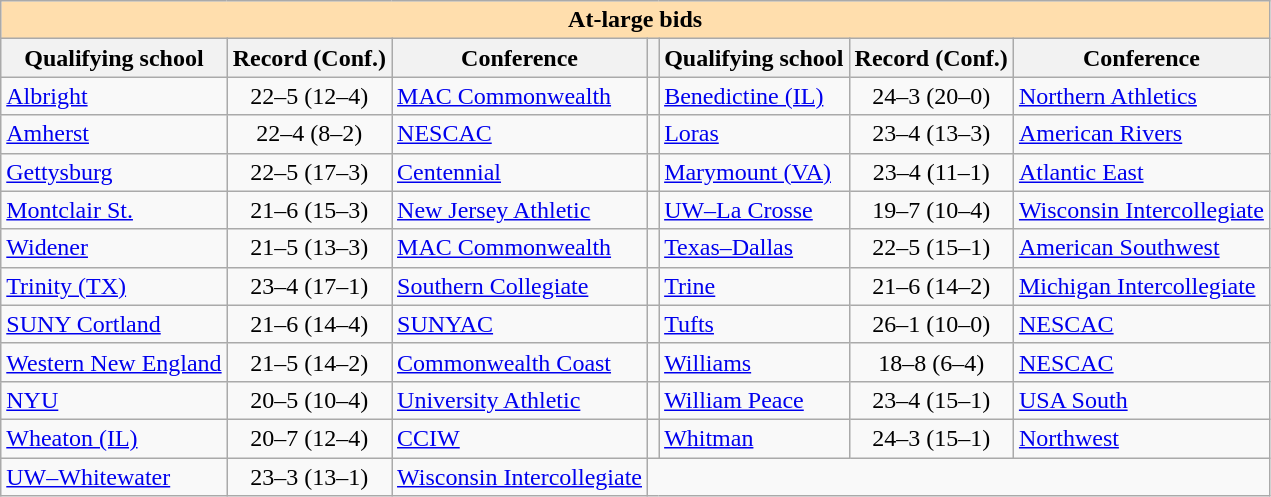<table class="wikitable sortable">
<tr>
<th colspan="8" style="background:#ffdead;">At-large bids</th>
</tr>
<tr>
<th>Qualifying school</th>
<th>Record (Conf.)</th>
<th>Conference</th>
<th></th>
<th>Qualifying school</th>
<th>Record (Conf.)</th>
<th>Conference</th>
</tr>
<tr>
<td><a href='#'>Albright</a></td>
<td align=center>22–5 (12–4)</td>
<td><a href='#'>MAC Commonwealth</a></td>
<td></td>
<td><a href='#'>Benedictine (IL)</a></td>
<td align=center>24–3 (20–0)</td>
<td><a href='#'>Northern Athletics</a></td>
</tr>
<tr>
<td><a href='#'>Amherst</a></td>
<td align=center>22–4 (8–2)</td>
<td><a href='#'>NESCAC</a></td>
<td></td>
<td><a href='#'>Loras</a></td>
<td align=center>23–4 (13–3)</td>
<td><a href='#'>American Rivers</a></td>
</tr>
<tr>
<td><a href='#'>Gettysburg</a></td>
<td align=center>22–5 (17–3)</td>
<td><a href='#'>Centennial</a></td>
<td></td>
<td><a href='#'>Marymount (VA)</a></td>
<td align=center>23–4 (11–1)</td>
<td><a href='#'>Atlantic East</a></td>
</tr>
<tr>
<td><a href='#'>Montclair St.</a></td>
<td align=center>21–6 (15–3)</td>
<td><a href='#'>New Jersey Athletic</a></td>
<td></td>
<td><a href='#'>UW–La Crosse</a></td>
<td align=center>19–7 (10–4)</td>
<td><a href='#'>Wisconsin Intercollegiate</a></td>
</tr>
<tr>
<td><a href='#'>Widener</a></td>
<td align=center>21–5 (13–3)</td>
<td><a href='#'>MAC Commonwealth</a></td>
<td></td>
<td><a href='#'>Texas–Dallas</a></td>
<td align=center>22–5 (15–1)</td>
<td><a href='#'>American Southwest</a></td>
</tr>
<tr>
<td><a href='#'>Trinity (TX)</a></td>
<td align=center>23–4 (17–1)</td>
<td><a href='#'>Southern Collegiate</a></td>
<td></td>
<td><a href='#'>Trine</a></td>
<td align=center>21–6 (14–2)</td>
<td><a href='#'>Michigan Intercollegiate</a></td>
</tr>
<tr>
<td><a href='#'>SUNY Cortland</a></td>
<td align=center>21–6 (14–4)</td>
<td><a href='#'>SUNYAC</a></td>
<td></td>
<td><a href='#'>Tufts</a></td>
<td align=center>26–1 (10–0)</td>
<td><a href='#'>NESCAC</a></td>
</tr>
<tr>
<td><a href='#'>Western New England</a></td>
<td align=center>21–5 (14–2)</td>
<td><a href='#'>Commonwealth Coast</a></td>
<td></td>
<td><a href='#'>Williams</a></td>
<td align=center>18–8 (6–4)</td>
<td><a href='#'>NESCAC</a></td>
</tr>
<tr>
<td><a href='#'>NYU</a></td>
<td align=center>20–5 (10–4)</td>
<td><a href='#'>University Athletic</a></td>
<td></td>
<td><a href='#'>William Peace</a></td>
<td align=center>23–4 (15–1)</td>
<td><a href='#'>USA South</a></td>
</tr>
<tr>
<td><a href='#'>Wheaton (IL)</a></td>
<td align=center>20–7 (12–4)</td>
<td><a href='#'>CCIW</a></td>
<td></td>
<td><a href='#'>Whitman</a></td>
<td align=center>24–3 (15–1)</td>
<td><a href='#'>Northwest</a></td>
</tr>
<tr>
<td><a href='#'>UW–Whitewater</a></td>
<td align=center>23–3 (13–1)</td>
<td><a href='#'>Wisconsin Intercollegiate</a></td>
</tr>
</table>
